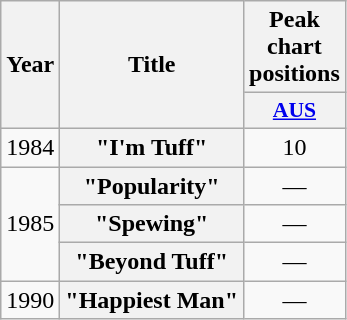<table class="wikitable plainrowheaders" style="text-align:center;" border="1">
<tr>
<th scope="col" rowspan="2">Year</th>
<th scope="col" rowspan="2">Title</th>
<th scope="col" colspan="1">Peak chart positions</th>
</tr>
<tr>
<th scope="col" style="width:3em; font-size:90%"><a href='#'>AUS</a><br></th>
</tr>
<tr>
<td>1984</td>
<th scope="row">"I'm Tuff"</th>
<td>10</td>
</tr>
<tr>
<td rowspan="3">1985</td>
<th scope="row">"Popularity"</th>
<td>—</td>
</tr>
<tr>
<th scope="row">"Spewing"</th>
<td>—</td>
</tr>
<tr>
<th scope="row">"Beyond Tuff"</th>
<td>—</td>
</tr>
<tr>
<td>1990</td>
<th scope="row">"Happiest Man"</th>
<td>—</td>
</tr>
</table>
